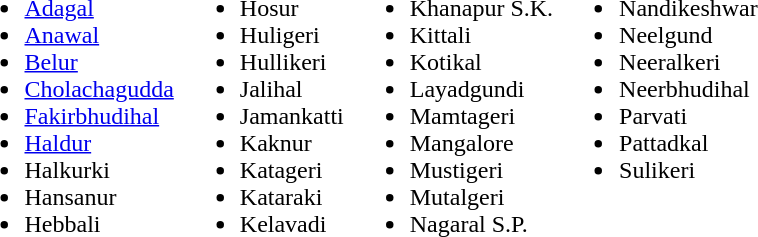<table>
<tr valign=top>
<td><br><ul><li><a href='#'>Adagal</a></li><li><a href='#'>Anawal</a></li><li><a href='#'>Belur</a></li><li><a href='#'>Cholachagudda</a></li><li><a href='#'>Fakirbhudihal</a></li><li><a href='#'>Haldur</a></li><li>Halkurki</li><li>Hansanur</li><li>Hebbali</li></ul></td>
<td><br><ul><li>Hosur</li><li>Huligeri</li><li>Hullikeri</li><li>Jalihal</li><li>Jamankatti</li><li>Kaknur</li><li>Katageri</li><li>Kataraki</li><li>Kelavadi</li></ul></td>
<td><br><ul><li>Khanapur S.K.</li><li>Kittali</li><li>Kotikal</li><li>Layadgundi</li><li>Mamtageri</li><li>Mangalore</li><li>Mustigeri</li><li>Mutalgeri</li><li>Nagaral S.P.</li></ul></td>
<td><br><ul><li>Nandikeshwar</li><li>Neelgund</li><li>Neeralkeri</li><li>Neerbhudihal</li><li>Parvati</li><li>Pattadkal</li><li>Sulikeri</li></ul></td>
</tr>
</table>
